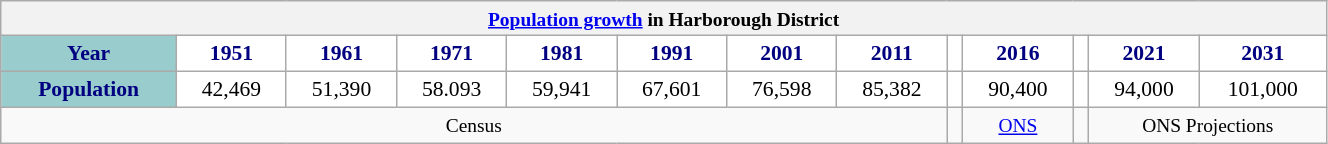<table class="wikitable" style="font-size:90%; width:70%; border:0; text-align:center; line-height:120%;">
<tr>
<th colspan="13" style="text-align:center;font-size:90%;"><a href='#'>Population growth</a> in Harborough District</th>
</tr>
<tr>
<th style="background:#9cc; color:navy; height:17px;">Year</th>
<th style="background:#fff; color:navy;">1951</th>
<th style="background:#fff; color:navy;">1961</th>
<th style="background:#fff; color:navy;">1971</th>
<th style="background:#fff; color:navy;">1981</th>
<th style="background:#fff; color:navy;">1991</th>
<th style="background:#fff; color:navy;">2001</th>
<th style="background:#fff; color:navy;">2011</th>
<th style="background:#fff; color:navy;"></th>
<th style="background:#fff; color:navy;">2016</th>
<th style="background:#fff; color:navy;"></th>
<th style="background:#fff; color:navy;">2021</th>
<th style="background:#fff; color:navy;">2031</th>
</tr>
<tr style="text-align:center;">
<th style="background:#9cc; color:navy; height:17px;">Population</th>
<td style="background:#fff; color:black;">42,469</td>
<td style="background:#fff; color:black;">51,390</td>
<td style="background:#fff; color:black;">58.093</td>
<td style="background:#fff; color:black;">59,941</td>
<td style="background:#fff; color:black;">67,601</td>
<td style="background:#fff; color:black;">76,598</td>
<td style="background:#fff; color:black;">85,382</td>
<td style="background:#fff; color:black;"></td>
<td style="background:#fff; color:black;">90,400</td>
<td style="background:#fff; color:black;"></td>
<td style="background:#fff; color:black;">94,000</td>
<td style="background:#fff; color:black;">101,000</td>
</tr>
<tr>
<td colspan="8" style="text-align:center;font-size:90%;">Census</td>
<td style="text-align:center; font-size:90%;"></td>
<td style="text-align:center; font-size:90%;"><a href='#'>ONS</a></td>
<td style="text-align:center; font-size:90%;"></td>
<td colspan="2" style="text-align:center;font-size:90%;">ONS Projections</td>
</tr>
</table>
